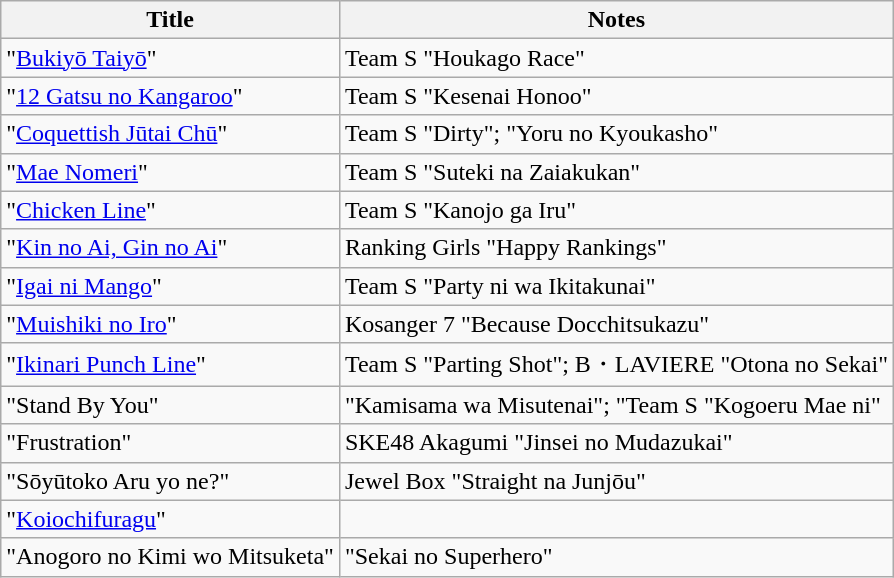<table class="wikitable">
<tr>
<th>Title</th>
<th>Notes</th>
</tr>
<tr>
<td>"<a href='#'>Bukiyō Taiyō</a>"</td>
<td>Team S "Houkago Race"</td>
</tr>
<tr>
<td>"<a href='#'>12 Gatsu no Kangaroo</a>"</td>
<td>Team S "Kesenai Honoo"</td>
</tr>
<tr>
<td>"<a href='#'>Coquettish Jūtai Chū</a>"</td>
<td>Team S "Dirty"; "Yoru no Kyoukasho"</td>
</tr>
<tr>
<td>"<a href='#'>Mae Nomeri</a>"</td>
<td>Team S "Suteki na Zaiakukan"</td>
</tr>
<tr>
<td>"<a href='#'>Chicken Line</a>"</td>
<td>Team S "Kanojo ga Iru"</td>
</tr>
<tr>
<td>"<a href='#'>Kin no Ai, Gin no Ai</a>"</td>
<td>Ranking Girls "Happy Rankings"</td>
</tr>
<tr>
<td>"<a href='#'>Igai ni Mango</a>"</td>
<td>Team S "Party ni wa Ikitakunai"</td>
</tr>
<tr>
<td>"<a href='#'>Muishiki no Iro</a>"</td>
<td>Kosanger 7 "Because Docchitsukazu"</td>
</tr>
<tr>
<td>"<a href='#'>Ikinari Punch Line</a>"</td>
<td>Team S "Parting Shot"; B・LAVIERE "Otona no Sekai"</td>
</tr>
<tr>
<td>"Stand By You"</td>
<td>"Kamisama wa Misutenai"; "Team S "Kogoeru Mae ni"</td>
</tr>
<tr>
<td>"Frustration"</td>
<td>SKE48 Akagumi "Jinsei no Mudazukai"</td>
</tr>
<tr>
<td>"Sōyūtoko Aru yo ne?"</td>
<td>Jewel Box "Straight na Junjōu"</td>
</tr>
<tr>
<td>"<a href='#'>Koiochifuragu</a>"</td>
<td></td>
</tr>
<tr>
<td>"Anogoro no Kimi wo Mitsuketa"</td>
<td>"Sekai no Superhero"</td>
</tr>
</table>
